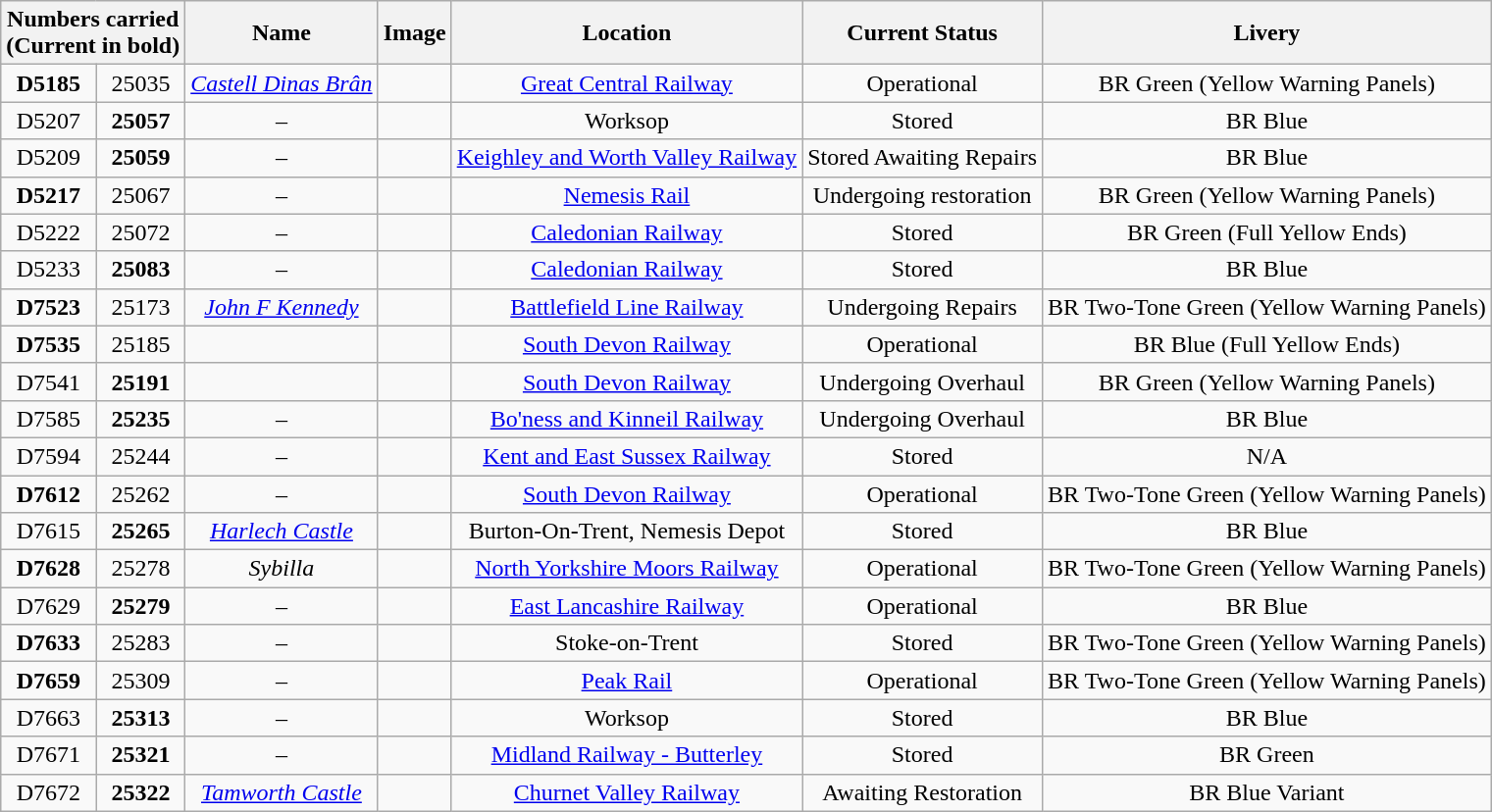<table class="wikitable" style="text-align:center">
<tr>
<th colspan="2">Numbers carried <br>(Current in bold)</th>
<th>Name</th>
<th>Image</th>
<th>Location</th>
<th>Current Status</th>
<th>Livery</th>
</tr>
<tr>
<td><strong>D5185</strong></td>
<td>25035</td>
<td><em><a href='#'>Castell Dinas Brân</a></em></td>
<td></td>
<td><a href='#'>Great Central Railway</a></td>
<td>Operational</td>
<td>BR Green (Yellow Warning Panels)</td>
</tr>
<tr>
<td>D5207</td>
<td><strong>25057</strong></td>
<td>–</td>
<td></td>
<td>Worksop</td>
<td>Stored</td>
<td>BR Blue</td>
</tr>
<tr>
<td>D5209</td>
<td><strong>25059</strong></td>
<td>–</td>
<td></td>
<td><a href='#'>Keighley and Worth Valley Railway</a></td>
<td>Stored Awaiting Repairs</td>
<td>BR Blue</td>
</tr>
<tr>
<td><strong>D5217</strong></td>
<td>25067</td>
<td>–</td>
<td></td>
<td><a href='#'>Nemesis Rail</a></td>
<td>Undergoing restoration</td>
<td>BR Green (Yellow Warning Panels)</td>
</tr>
<tr>
<td>D5222</td>
<td>25072</td>
<td>–</td>
<td></td>
<td><a href='#'>Caledonian Railway</a></td>
<td>Stored</td>
<td>BR Green (Full Yellow Ends)</td>
</tr>
<tr>
<td>D5233</td>
<td><strong>25083</strong></td>
<td>–</td>
<td></td>
<td><a href='#'>Caledonian Railway</a></td>
<td>Stored</td>
<td>BR Blue</td>
</tr>
<tr>
<td><strong>D7523</strong></td>
<td>25173</td>
<td><em><a href='#'>John F Kennedy</a></em></td>
<td></td>
<td><a href='#'>Battlefield Line Railway</a></td>
<td>Undergoing Repairs</td>
<td>BR Two-Tone Green (Yellow Warning Panels)</td>
</tr>
<tr>
<td><strong>D7535</strong></td>
<td>25185</td>
<td></td>
<td></td>
<td><a href='#'>South Devon Railway</a></td>
<td>Operational</td>
<td>BR Blue (Full Yellow Ends)</td>
</tr>
<tr>
<td>D7541</td>
<td><strong>25191</strong></td>
<td></td>
<td></td>
<td><a href='#'>South Devon Railway</a></td>
<td>Undergoing Overhaul</td>
<td>BR Green (Yellow Warning Panels)</td>
</tr>
<tr>
<td>D7585</td>
<td><strong>25235</strong></td>
<td>–</td>
<td></td>
<td><a href='#'>Bo'ness and Kinneil Railway</a></td>
<td>Undergoing Overhaul</td>
<td>BR Blue</td>
</tr>
<tr>
<td>D7594</td>
<td>25244</td>
<td>–</td>
<td></td>
<td><a href='#'>Kent and East Sussex Railway</a></td>
<td>Stored</td>
<td>N/A</td>
</tr>
<tr>
<td><strong>D7612</strong></td>
<td>25262</td>
<td>–</td>
<td></td>
<td><a href='#'>South Devon Railway</a></td>
<td>Operational</td>
<td>BR Two-Tone Green (Yellow Warning Panels)</td>
</tr>
<tr>
<td>D7615</td>
<td><strong>25265</strong></td>
<td><em><a href='#'>Harlech Castle</a></em></td>
<td></td>
<td>Burton-On-Trent, Nemesis Depot</td>
<td>Stored</td>
<td>BR Blue</td>
</tr>
<tr>
<td><strong>D7628</strong></td>
<td>25278</td>
<td><em>Sybilla</em></td>
<td></td>
<td><a href='#'>North Yorkshire Moors Railway</a></td>
<td>Operational</td>
<td>BR Two-Tone Green (Yellow Warning Panels)</td>
</tr>
<tr>
<td>D7629</td>
<td><strong>25279</strong></td>
<td>–</td>
<td></td>
<td><a href='#'>East Lancashire Railway</a></td>
<td>Operational</td>
<td>BR Blue</td>
</tr>
<tr>
<td><strong>D7633</strong></td>
<td>25283</td>
<td>–</td>
<td></td>
<td>Stoke-on-Trent</td>
<td>Stored</td>
<td>BR Two-Tone Green (Yellow Warning Panels)</td>
</tr>
<tr>
<td><strong>D7659</strong></td>
<td>25309</td>
<td>–</td>
<td></td>
<td><a href='#'>Peak Rail</a></td>
<td>Operational</td>
<td>BR Two-Tone Green (Yellow Warning Panels)</td>
</tr>
<tr>
<td>D7663</td>
<td><strong>25313</strong></td>
<td>–</td>
<td></td>
<td>Worksop</td>
<td>Stored</td>
<td>BR Blue</td>
</tr>
<tr>
<td>D7671</td>
<td><strong>25321</strong></td>
<td>–</td>
<td></td>
<td><a href='#'>Midland Railway - Butterley</a></td>
<td>Stored</td>
<td>BR Green</td>
</tr>
<tr>
<td>D7672</td>
<td><strong>25322</strong></td>
<td><em><a href='#'>Tamworth Castle</a></em></td>
<td></td>
<td><a href='#'>Churnet Valley Railway</a></td>
<td>Awaiting Restoration</td>
<td>BR Blue Variant</td>
</tr>
</table>
